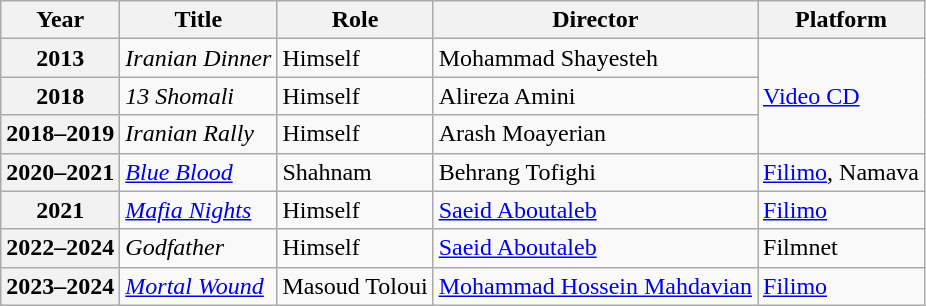<table class="wikitable plainrowheaders sortable"  style=font-size:100%>
<tr>
<th scope="col">Year</th>
<th scope="col">Title</th>
<th scope="col">Role</th>
<th scope="col">Director</th>
<th scope="col" class="unsortable">Platform</th>
</tr>
<tr>
<th scope=row>2013</th>
<td><em>Iranian Dinner</em></td>
<td>Himself</td>
<td>Mohammad Shayesteh</td>
<td rowspan="3"><a href='#'>Video CD</a></td>
</tr>
<tr>
<th scope=row>2018</th>
<td><em>13 Shomali</em></td>
<td>Himself</td>
<td>Alireza Amini</td>
</tr>
<tr>
<th scope=row>2018–2019</th>
<td><em>Iranian Rally</em></td>
<td>Himself</td>
<td>Arash Moayerian</td>
</tr>
<tr>
<th scope=row>2020–2021</th>
<td><em><a href='#'>Blue Blood</a></em></td>
<td>Shahnam</td>
<td>Behrang Tofighi</td>
<td><a href='#'>Filimo</a>, Namava</td>
</tr>
<tr>
<th scope=row>2021</th>
<td><em><a href='#'>Mafia Nights</a></em></td>
<td>Himself</td>
<td><a href='#'>Saeid Aboutaleb</a></td>
<td><a href='#'>Filimo</a></td>
</tr>
<tr>
<th scope="row">2022–2024</th>
<td><em>Godfather</em></td>
<td>Himself</td>
<td><a href='#'>Saeid Aboutaleb</a></td>
<td>Filmnet</td>
</tr>
<tr>
<th scope="row">2023–2024</th>
<td><em><a href='#'>Mortal Wound</a></em></td>
<td>Masoud Toloui</td>
<td><a href='#'>Mohammad Hossein Mahdavian</a></td>
<td><a href='#'>Filimo</a></td>
</tr>
</table>
